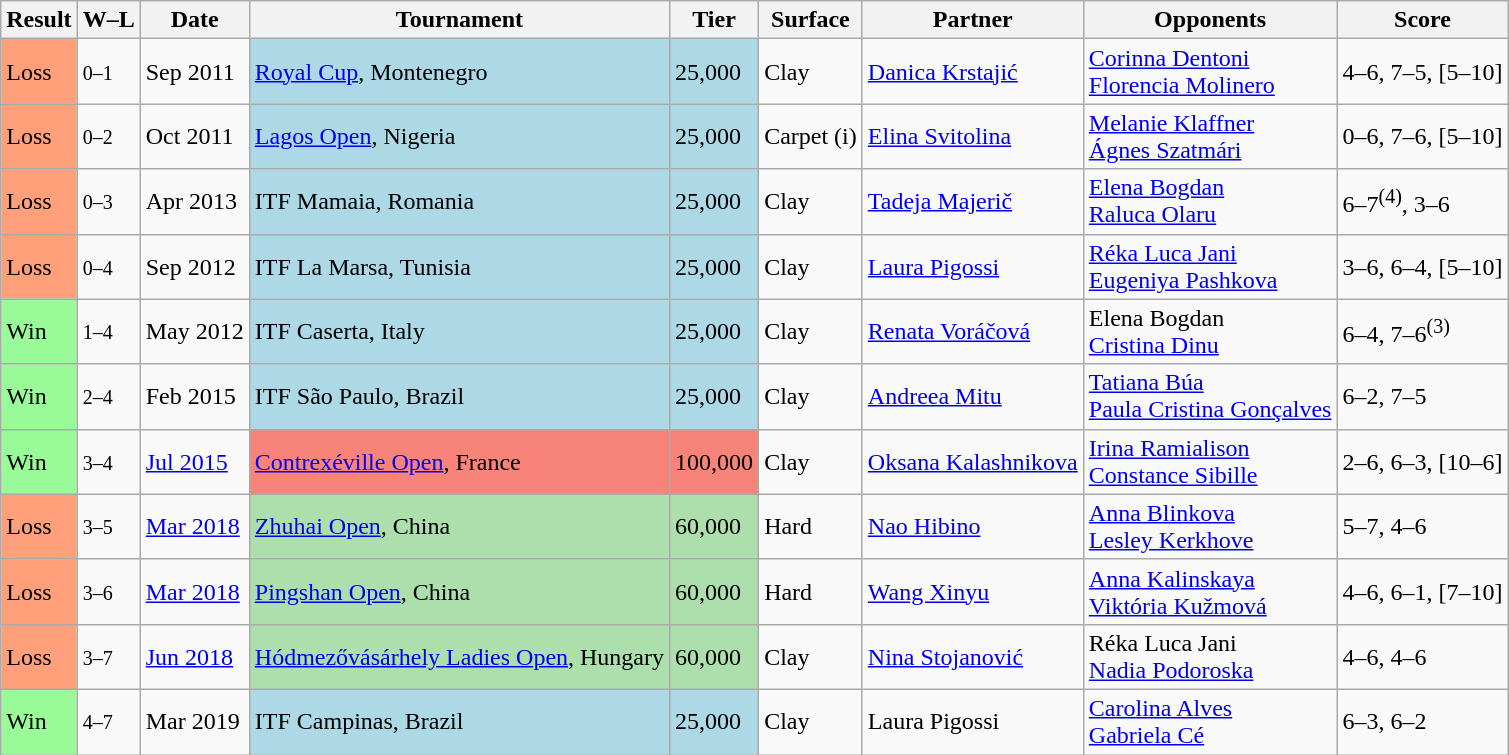<table class="sortable wikitable">
<tr>
<th>Result</th>
<th class="unsortable">W–L</th>
<th>Date</th>
<th>Tournament</th>
<th>Tier</th>
<th>Surface</th>
<th>Partner</th>
<th>Opponents</th>
<th class="unsortable">Score</th>
</tr>
<tr>
<td style="background:#ffa07a;">Loss</td>
<td><small>0–1</small></td>
<td>Sep 2011</td>
<td bgcolor="lightblue"><a href='#'>Royal Cup</a>, Montenegro</td>
<td bgcolor="lightblue">25,000</td>
<td>Clay</td>
<td> <a href='#'>Danica Krstajić</a></td>
<td> <a href='#'>Corinna Dentoni</a> <br>  <a href='#'>Florencia Molinero</a></td>
<td>4–6, 7–5, [5–10]</td>
</tr>
<tr>
<td style="background:#ffa07a;">Loss</td>
<td><small>0–2</small></td>
<td>Oct 2011</td>
<td bgcolor="lightblue"><a href='#'>Lagos Open</a>, Nigeria</td>
<td bgcolor="lightblue">25,000</td>
<td>Carpet (i)</td>
<td> <a href='#'>Elina Svitolina</a></td>
<td> <a href='#'>Melanie Klaffner</a> <br>  <a href='#'>Ágnes Szatmári</a></td>
<td>0–6, 7–6, [5–10]</td>
</tr>
<tr>
<td style="background:#ffa07a;">Loss</td>
<td><small>0–3</small></td>
<td>Apr 2013</td>
<td bgcolor="lightblue">ITF Mamaia, Romania</td>
<td bgcolor="lightblue">25,000</td>
<td>Clay</td>
<td> <a href='#'>Tadeja Majerič</a></td>
<td> <a href='#'>Elena Bogdan</a> <br>  <a href='#'>Raluca Olaru</a></td>
<td>6–7<sup>(4)</sup>, 3–6</td>
</tr>
<tr>
<td style="background:#ffa07a;">Loss</td>
<td><small>0–4</small></td>
<td>Sep 2012</td>
<td bgcolor="lightblue">ITF La Marsa, Tunisia</td>
<td bgcolor="lightblue">25,000</td>
<td>Clay</td>
<td> <a href='#'>Laura Pigossi</a></td>
<td> <a href='#'>Réka Luca Jani</a> <br>  <a href='#'>Eugeniya Pashkova</a></td>
<td>3–6, 6–4, [5–10]</td>
</tr>
<tr>
<td style="background:#98fb98;">Win</td>
<td><small>1–4</small></td>
<td>May 2012</td>
<td bgcolor="lightblue">ITF Caserta, Italy</td>
<td bgcolor="lightblue">25,000</td>
<td>Clay</td>
<td> <a href='#'>Renata Voráčová</a></td>
<td> Elena Bogdan <br>  <a href='#'>Cristina Dinu</a></td>
<td>6–4, 7–6<sup>(3)</sup></td>
</tr>
<tr>
<td style="background:#98fb98;">Win</td>
<td><small>2–4</small></td>
<td>Feb 2015</td>
<td bgcolor="lightblue">ITF São Paulo, Brazil</td>
<td bgcolor="lightblue">25,000</td>
<td>Clay</td>
<td> <a href='#'>Andreea Mitu</a></td>
<td> <a href='#'>Tatiana Búa</a> <br>  <a href='#'>Paula Cristina Gonçalves</a></td>
<td>6–2, 7–5</td>
</tr>
<tr>
<td style="background:#98fb98;">Win</td>
<td><small>3–4</small></td>
<td><a href='#'>Jul 2015</a></td>
<td bgcolor="f88379"><a href='#'>Contrexéville Open</a>, France</td>
<td bgcolor="f88379">100,000</td>
<td>Clay</td>
<td> <a href='#'>Oksana Kalashnikova</a></td>
<td> <a href='#'>Irina Ramialison</a> <br>  <a href='#'>Constance Sibille</a></td>
<td>2–6, 6–3, [10–6]</td>
</tr>
<tr>
<td style="background:#ffa07a;">Loss</td>
<td><small>3–5</small></td>
<td><a href='#'>Mar 2018</a></td>
<td bgcolor="#ADDFAD"><a href='#'>Zhuhai Open</a>, China</td>
<td bgcolor="#ADDFAD">60,000</td>
<td>Hard</td>
<td> <a href='#'>Nao Hibino</a></td>
<td> <a href='#'>Anna Blinkova</a> <br>  <a href='#'>Lesley Kerkhove</a></td>
<td>5–7, 4–6</td>
</tr>
<tr>
<td style="background:#ffa07a;">Loss</td>
<td><small>3–6</small></td>
<td><a href='#'>Mar 2018</a></td>
<td bgcolor="#ADDFAD"><a href='#'>Pingshan Open</a>, China</td>
<td bgcolor="#ADDFAD">60,000</td>
<td>Hard</td>
<td> <a href='#'>Wang Xinyu</a></td>
<td> <a href='#'>Anna Kalinskaya</a> <br>  <a href='#'>Viktória Kužmová</a></td>
<td>4–6, 6–1, [7–10]</td>
</tr>
<tr>
<td style="background:#ffa07a;">Loss</td>
<td><small>3–7</small></td>
<td><a href='#'>Jun 2018</a></td>
<td bgcolor="#ADDFAD"><a href='#'>Hódmezővásárhely Ladies Open</a>, Hungary</td>
<td bgcolor="#ADDFAD">60,000</td>
<td>Clay</td>
<td> <a href='#'>Nina Stojanović</a></td>
<td> Réka Luca Jani <br>  <a href='#'>Nadia Podoroska</a></td>
<td>4–6, 4–6</td>
</tr>
<tr>
<td style="background:#98fb98;">Win</td>
<td><small>4–7</small></td>
<td>Mar 2019</td>
<td bgcolor="lightblue">ITF Campinas, Brazil</td>
<td bgcolor="lightblue">25,000</td>
<td>Clay</td>
<td> Laura Pigossi</td>
<td> <a href='#'>Carolina Alves</a> <br>  <a href='#'>Gabriela Cé</a></td>
<td>6–3, 6–2</td>
</tr>
</table>
